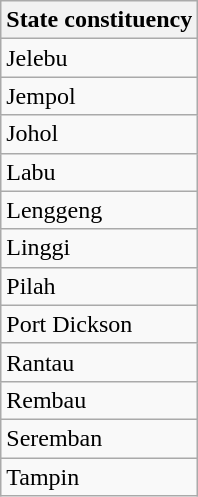<table class=wikitable>
<tr>
<th>State constituency</th>
</tr>
<tr>
<td>Jelebu</td>
</tr>
<tr>
<td>Jempol</td>
</tr>
<tr>
<td>Johol</td>
</tr>
<tr>
<td>Labu</td>
</tr>
<tr>
<td>Lenggeng</td>
</tr>
<tr>
<td>Linggi</td>
</tr>
<tr>
<td>Pilah</td>
</tr>
<tr>
<td>Port Dickson</td>
</tr>
<tr>
<td>Rantau</td>
</tr>
<tr>
<td>Rembau</td>
</tr>
<tr>
<td>Seremban</td>
</tr>
<tr>
<td>Tampin</td>
</tr>
</table>
